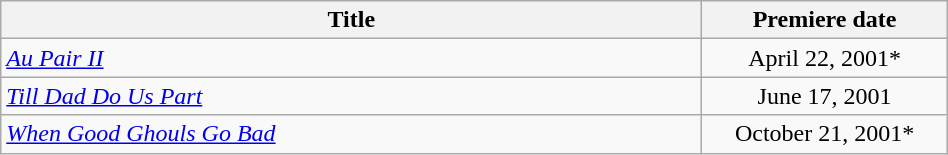<table class="wikitable plainrowheaders sortable" style="width:50%;text-align:center;">
<tr>
<th scope="col" style="width:40%;">Title</th>
<th scope="col" style="width:14%;">Premiere date</th>
</tr>
<tr>
<td scope="row" style="text-align:left;"><em><a href='#'>Au Pair II</a></em></td>
<td>April 22, 2001*</td>
</tr>
<tr>
<td scope="row" style="text-align:left;"><em><a href='#'>Till Dad Do Us Part</a></em></td>
<td>June 17, 2001</td>
</tr>
<tr>
<td scope="row" style="text-align:left;"><em><a href='#'>When Good Ghouls Go Bad</a></em></td>
<td>October 21, 2001*</td>
</tr>
</table>
